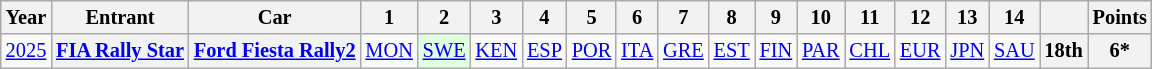<table class="wikitable" style="text-align:center; font-size:85%;">
<tr>
<th>Year</th>
<th>Entrant</th>
<th>Car</th>
<th>1</th>
<th>2</th>
<th>3</th>
<th>4</th>
<th>5</th>
<th>6</th>
<th>7</th>
<th>8</th>
<th>9</th>
<th>10</th>
<th>11</th>
<th>12</th>
<th>13</th>
<th>14</th>
<th></th>
<th>Points</th>
</tr>
<tr>
<td><a href='#'>2025</a></td>
<th nowrap><a href='#'>FIA Rally Star</a></th>
<th nowrap><a href='#'>Ford Fiesta Rally2</a></th>
<td><a href='#'>MON</a></td>
<td style="background:#DFFFDF;"><a href='#'>SWE</a><br></td>
<td><a href='#'>KEN</a></td>
<td><a href='#'>ESP</a></td>
<td><a href='#'>POR</a></td>
<td><a href='#'>ITA</a></td>
<td><a href='#'>GRE</a></td>
<td><a href='#'>EST</a></td>
<td><a href='#'>FIN</a></td>
<td><a href='#'>PAR</a></td>
<td><a href='#'>CHL</a></td>
<td><a href='#'>EUR</a></td>
<td><a href='#'>JPN</a></td>
<td><a href='#'>SAU</a></td>
<th>18th</th>
<th>6*</th>
</tr>
</table>
